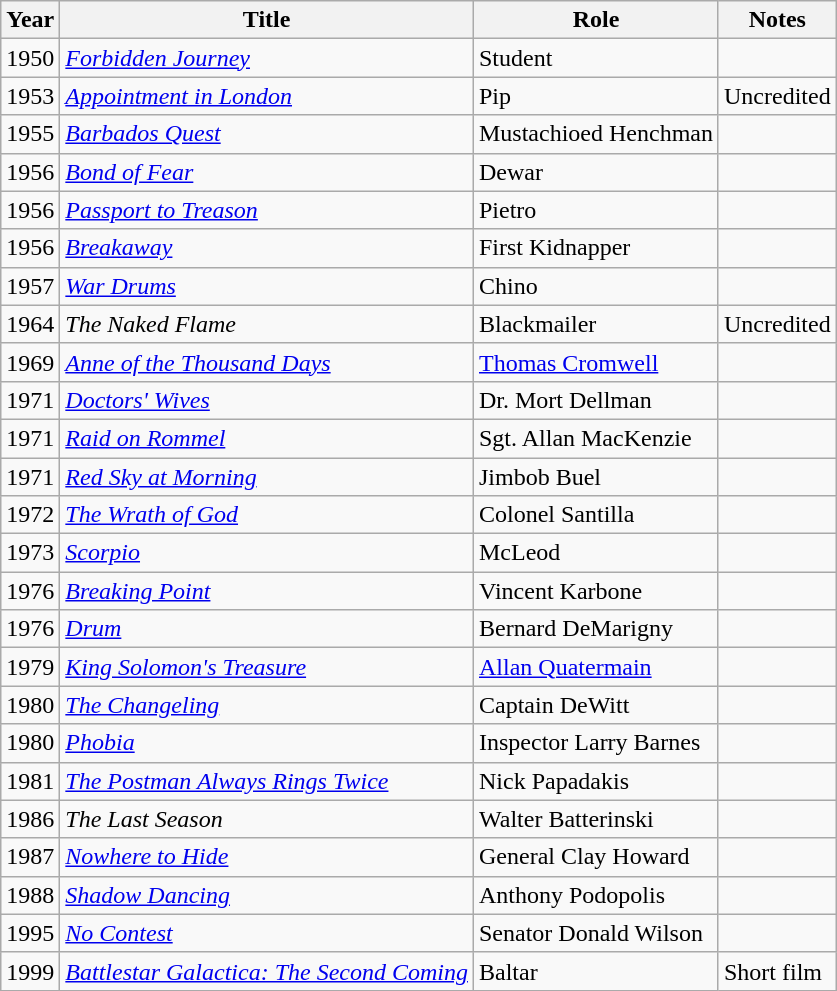<table class="wikitable sortable">
<tr>
<th>Year</th>
<th>Title</th>
<th>Role</th>
<th class="unsortable">Notes</th>
</tr>
<tr>
<td>1950</td>
<td><em><a href='#'>Forbidden Journey</a></em></td>
<td>Student</td>
<td></td>
</tr>
<tr>
<td>1953</td>
<td><em><a href='#'>Appointment in London</a></em></td>
<td>Pip</td>
<td>Uncredited</td>
</tr>
<tr>
<td>1955</td>
<td><em><a href='#'>Barbados Quest</a></em></td>
<td>Mustachioed Henchman</td>
<td></td>
</tr>
<tr>
<td>1956</td>
<td><em><a href='#'>Bond of Fear</a></em></td>
<td>Dewar</td>
<td></td>
</tr>
<tr>
<td>1956</td>
<td><em><a href='#'>Passport to Treason</a></em></td>
<td>Pietro</td>
<td></td>
</tr>
<tr>
<td>1956</td>
<td><em><a href='#'>Breakaway</a></em></td>
<td>First Kidnapper</td>
<td></td>
</tr>
<tr>
<td>1957</td>
<td><em><a href='#'>War Drums</a></em></td>
<td>Chino</td>
<td></td>
</tr>
<tr>
<td>1964</td>
<td data-sort-value="Naked Flame, The"><em>The Naked Flame</em></td>
<td>Blackmailer</td>
<td>Uncredited</td>
</tr>
<tr>
<td>1969</td>
<td><em><a href='#'>Anne of the Thousand Days</a></em></td>
<td><a href='#'>Thomas Cromwell</a></td>
<td></td>
</tr>
<tr>
<td>1971</td>
<td><em><a href='#'>Doctors' Wives</a></em></td>
<td>Dr. Mort Dellman</td>
<td></td>
</tr>
<tr>
<td>1971</td>
<td><em><a href='#'>Raid on Rommel</a></em></td>
<td>Sgt. Allan MacKenzie</td>
<td></td>
</tr>
<tr>
<td>1971</td>
<td><em><a href='#'>Red Sky at Morning</a></em></td>
<td>Jimbob Buel</td>
<td></td>
</tr>
<tr>
<td>1972</td>
<td data-sort-value="Wrath of God, The"><em><a href='#'>The Wrath of God</a></em></td>
<td>Colonel Santilla</td>
<td></td>
</tr>
<tr>
<td>1973</td>
<td><em><a href='#'>Scorpio</a></em></td>
<td>McLeod</td>
<td></td>
</tr>
<tr>
<td>1976</td>
<td><em><a href='#'>Breaking Point</a></em></td>
<td>Vincent Karbone</td>
<td></td>
</tr>
<tr>
<td>1976</td>
<td><em><a href='#'>Drum</a></em></td>
<td>Bernard DeMarigny</td>
<td></td>
</tr>
<tr>
<td>1979</td>
<td><em><a href='#'>King Solomon's Treasure</a></em></td>
<td><a href='#'>Allan Quatermain</a></td>
<td></td>
</tr>
<tr>
<td>1980</td>
<td data-sort-value="Changeling, The"><em><a href='#'>The Changeling</a></em></td>
<td>Captain DeWitt</td>
<td></td>
</tr>
<tr>
<td>1980</td>
<td><em><a href='#'>Phobia</a></em></td>
<td>Inspector Larry Barnes</td>
<td></td>
</tr>
<tr>
<td>1981</td>
<td data-sort-value="Postman Always Rings Twice, The"><em><a href='#'>The Postman Always Rings Twice</a></em></td>
<td>Nick Papadakis</td>
<td></td>
</tr>
<tr>
<td>1986</td>
<td data-sort-value="Last Season, The"><em>The Last Season</em></td>
<td>Walter Batterinski</td>
<td></td>
</tr>
<tr>
<td>1987</td>
<td><em><a href='#'>Nowhere to Hide</a></em></td>
<td>General Clay Howard</td>
<td></td>
</tr>
<tr>
<td>1988</td>
<td><em><a href='#'>Shadow Dancing</a></em></td>
<td>Anthony Podopolis</td>
<td></td>
</tr>
<tr>
<td>1995</td>
<td><em><a href='#'>No Contest</a></em></td>
<td>Senator Donald Wilson</td>
<td></td>
</tr>
<tr>
<td>1999</td>
<td><em><a href='#'>Battlestar Galactica: The Second Coming</a></em></td>
<td>Baltar</td>
<td>Short film</td>
</tr>
</table>
